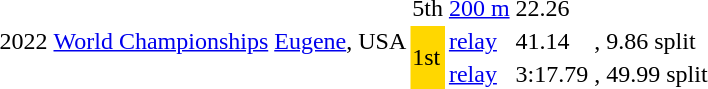<table>
<tr>
<td rowspan=3>2022</td>
<td rowspan=3><a href='#'>World Championships</a></td>
<td rowspan=3><a href='#'>Eugene</a>, USA</td>
<td>5th</td>
<td><a href='#'>200 m</a></td>
<td>22.26</td>
<td></td>
</tr>
<tr>
<td rowspan="2" bgcolor="gold">1st</td>
<td data-sort-value="400 relay"><a href='#'> relay</a></td>
<td>41.14</td>
<td>, 9.86 split</td>
</tr>
<tr>
<td data-sort-value="1600 relay"><a href='#'> relay</a></td>
<td data-sort-value=197.79>3:17.79</td>
<td>, 49.99 split</td>
</tr>
</table>
